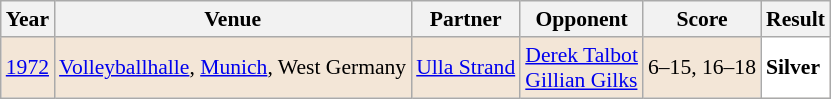<table class="sortable wikitable" style="font-size: 90%;">
<tr>
<th>Year</th>
<th>Venue</th>
<th>Partner</th>
<th>Opponent</th>
<th>Score</th>
<th>Result</th>
</tr>
<tr style="background:#F3E6D7">
<td align="center"><a href='#'>1972</a></td>
<td align="left"><a href='#'>Volleyballhalle</a>, <a href='#'>Munich</a>, West Germany</td>
<td align="left"> <a href='#'>Ulla Strand</a></td>
<td align="left"> <a href='#'>Derek Talbot</a><br> <a href='#'>Gillian Gilks</a></td>
<td align="left">6–15, 16–18</td>
<td style="text-align:left; background:white"> <strong>Silver</strong></td>
</tr>
</table>
